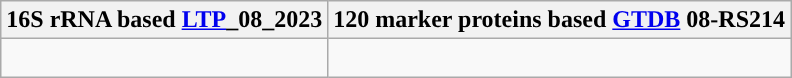<table class="wikitable">
<tr>
<th colspan=1>16S rRNA based <a href='#'>LTP</a>_08_2023</th>
<th colspan=1>120 marker proteins based <a href='#'>GTDB</a> 08-RS214</th>
</tr>
<tr>
<td style="vertical-align:top"><br></td>
<td><br></td>
</tr>
</table>
